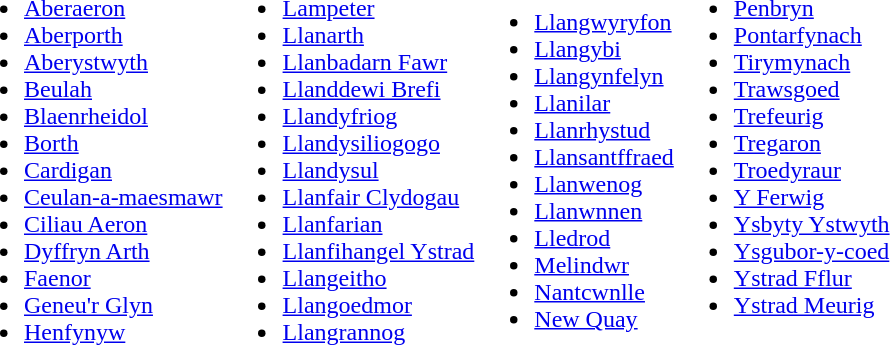<table cellpadding="0" cellspacing="0" border="0">
<tr>
<td><br><ul><li><a href='#'>Aberaeron</a></li><li><a href='#'>Aberporth</a></li><li><a href='#'>Aberystwyth</a></li><li><a href='#'>Beulah</a></li><li><a href='#'>Blaenrheidol</a></li><li><a href='#'>Borth</a></li><li><a href='#'>Cardigan</a></li><li><a href='#'>Ceulan-a-maesmawr</a></li><li><a href='#'>Ciliau Aeron</a></li><li><a href='#'>Dyffryn Arth</a></li><li><a href='#'>Faenor</a></li><li><a href='#'>Geneu'r Glyn</a></li><li><a href='#'>Henfynyw</a></li></ul></td>
<td><br><ul><li><a href='#'>Lampeter</a></li><li><a href='#'>Llanarth</a></li><li><a href='#'>Llanbadarn Fawr</a></li><li><a href='#'>Llanddewi Brefi</a></li><li><a href='#'>Llandyfriog</a></li><li><a href='#'>Llandysiliogogo</a></li><li><a href='#'>Llandysul</a></li><li><a href='#'>Llanfair Clydogau</a></li><li><a href='#'>Llanfarian</a></li><li><a href='#'>Llanfihangel Ystrad</a></li><li><a href='#'>Llangeitho</a></li><li><a href='#'>Llangoedmor</a></li><li><a href='#'>Llangrannog</a></li></ul></td>
<td><br><ul><li><a href='#'>Llangwyryfon</a></li><li><a href='#'>Llangybi</a></li><li><a href='#'>Llangynfelyn</a></li><li><a href='#'>Llanilar</a></li><li><a href='#'>Llanrhystud</a></li><li><a href='#'>Llansantffraed</a></li><li><a href='#'>Llanwenog</a></li><li><a href='#'>Llanwnnen</a></li><li><a href='#'>Lledrod</a></li><li><a href='#'>Melindwr</a></li><li><a href='#'>Nantcwnlle</a></li><li><a href='#'>New Quay</a></li></ul></td>
<td valign=top><br><ul><li><a href='#'>Penbryn</a></li><li><a href='#'>Pontarfynach</a></li><li><a href='#'>Tirymynach</a></li><li><a href='#'>Trawsgoed</a></li><li><a href='#'>Trefeurig</a></li><li><a href='#'>Tregaron</a></li><li><a href='#'>Troedyraur</a></li><li><a href='#'>Y Ferwig</a></li><li><a href='#'>Ysbyty Ystwyth</a></li><li><a href='#'>Ysgubor-y-coed</a></li><li><a href='#'>Ystrad Fflur</a></li><li><a href='#'>Ystrad Meurig</a></li></ul></td>
</tr>
</table>
